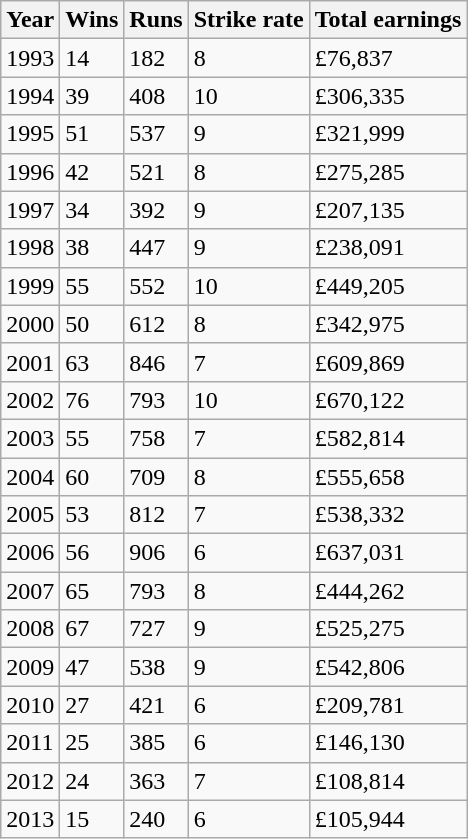<table class="wikitable">
<tr>
<th>Year</th>
<th>Wins</th>
<th>Runs</th>
<th>Strike rate</th>
<th>Total earnings</th>
</tr>
<tr>
<td>1993</td>
<td>14</td>
<td>182</td>
<td>8</td>
<td>£76,837</td>
</tr>
<tr>
<td>1994</td>
<td>39</td>
<td>408</td>
<td>10</td>
<td>£306,335</td>
</tr>
<tr>
<td>1995</td>
<td>51</td>
<td>537</td>
<td>9</td>
<td>£321,999</td>
</tr>
<tr>
<td>1996</td>
<td>42</td>
<td>521</td>
<td>8</td>
<td>£275,285</td>
</tr>
<tr>
<td>1997</td>
<td>34</td>
<td>392</td>
<td>9</td>
<td>£207,135</td>
</tr>
<tr>
<td>1998</td>
<td>38</td>
<td>447</td>
<td>9</td>
<td>£238,091</td>
</tr>
<tr>
<td>1999</td>
<td>55</td>
<td>552</td>
<td>10</td>
<td>£449,205</td>
</tr>
<tr>
<td>2000</td>
<td>50</td>
<td>612</td>
<td>8</td>
<td>£342,975</td>
</tr>
<tr>
<td>2001</td>
<td>63</td>
<td>846</td>
<td>7</td>
<td>£609,869</td>
</tr>
<tr>
<td>2002</td>
<td>76</td>
<td>793</td>
<td>10</td>
<td>£670,122</td>
</tr>
<tr>
<td>2003</td>
<td>55</td>
<td>758</td>
<td>7</td>
<td>£582,814</td>
</tr>
<tr>
<td>2004</td>
<td>60</td>
<td>709</td>
<td>8</td>
<td>£555,658</td>
</tr>
<tr>
<td>2005</td>
<td>53</td>
<td>812</td>
<td>7</td>
<td>£538,332</td>
</tr>
<tr>
<td>2006</td>
<td>56</td>
<td>906</td>
<td>6</td>
<td>£637,031</td>
</tr>
<tr>
<td>2007</td>
<td>65</td>
<td>793</td>
<td>8</td>
<td>£444,262</td>
</tr>
<tr>
<td>2008</td>
<td>67</td>
<td>727</td>
<td>9</td>
<td>£525,275</td>
</tr>
<tr>
<td>2009</td>
<td>47</td>
<td>538</td>
<td>9</td>
<td>£542,806</td>
</tr>
<tr>
<td>2010</td>
<td>27</td>
<td>421</td>
<td>6</td>
<td>£209,781</td>
</tr>
<tr>
<td>2011</td>
<td>25</td>
<td>385</td>
<td>6</td>
<td>£146,130</td>
</tr>
<tr>
<td>2012</td>
<td>24</td>
<td>363</td>
<td>7</td>
<td>£108,814</td>
</tr>
<tr>
<td>2013</td>
<td>15</td>
<td>240</td>
<td>6</td>
<td>£105,944</td>
</tr>
</table>
